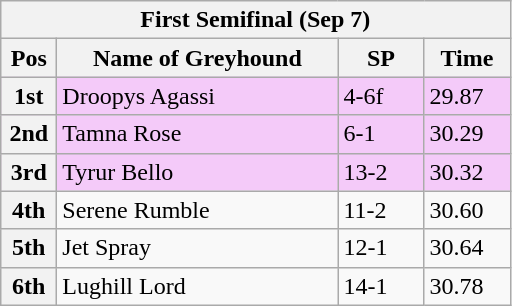<table class="wikitable">
<tr>
<th colspan="6">First Semifinal (Sep 7)</th>
</tr>
<tr>
<th width=30>Pos</th>
<th width=180>Name of Greyhound</th>
<th width=50>SP</th>
<th width=50>Time</th>
</tr>
<tr style="background: #f4caf9;">
<th>1st</th>
<td>Droopys Agassi</td>
<td>4-6f</td>
<td>29.87</td>
</tr>
<tr style="background: #f4caf9;">
<th>2nd</th>
<td>Tamna Rose</td>
<td>6-1</td>
<td>30.29</td>
</tr>
<tr style="background: #f4caf9;">
<th>3rd</th>
<td>Tyrur Bello</td>
<td>13-2</td>
<td>30.32</td>
</tr>
<tr>
<th>4th</th>
<td>Serene Rumble</td>
<td>11-2</td>
<td>30.60</td>
</tr>
<tr>
<th>5th</th>
<td>Jet Spray</td>
<td>12-1</td>
<td>30.64</td>
</tr>
<tr>
<th>6th</th>
<td>Lughill Lord</td>
<td>14-1</td>
<td>30.78</td>
</tr>
</table>
